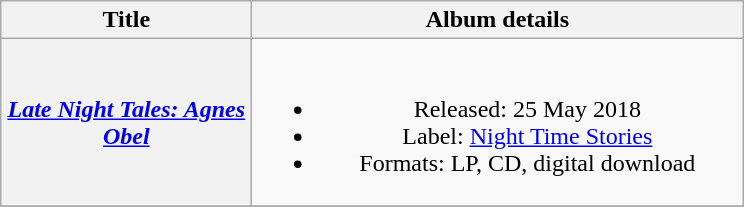<table class="wikitable plainrowheaders" style="text-align:center;" border="1">
<tr>
<th scope="col" rowspan="1" style="width:10em;">Title</th>
<th scope="col" rowspan="1" style="width:20em;">Album details</th>
</tr>
<tr>
<th scope="row"><em><a href='#'>Late Night Tales: Agnes Obel</a></em></th>
<td><br><ul><li>Released: 25 May 2018</li><li>Label: <a href='#'>Night Time Stories</a></li><li>Formats: LP, CD, digital download</li></ul></td>
</tr>
<tr>
</tr>
</table>
